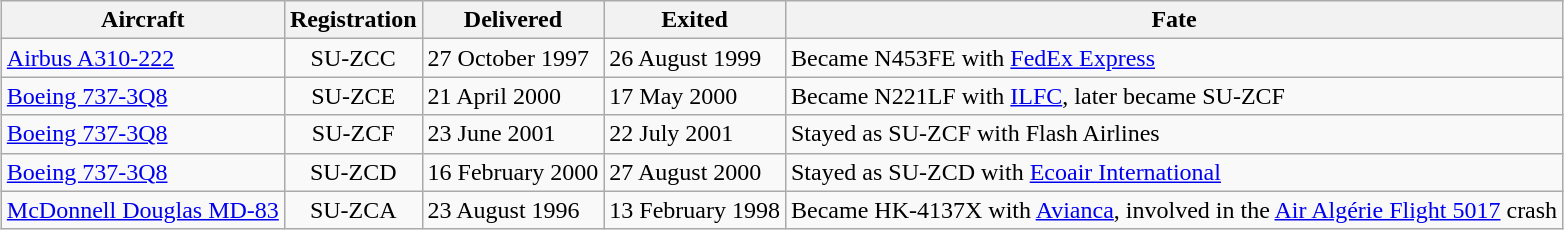<table class="wikitable" style="margin: 0 auto;">
<tr>
<th>Aircraft</th>
<th>Registration</th>
<th>Delivered</th>
<th>Exited</th>
<th>Fate</th>
</tr>
<tr>
<td><a href='#'>Airbus A310-222</a></td>
<td align=center>SU-ZCC</td>
<td>27 October 1997</td>
<td>26 August 1999</td>
<td>Became N453FE with <a href='#'>FedEx Express</a></td>
</tr>
<tr>
<td><a href='#'>Boeing 737-3Q8</a></td>
<td align=center>SU-ZCE</td>
<td>21 April 2000</td>
<td>17 May 2000</td>
<td>Became N221LF with <a href='#'>ILFC</a>, later became SU-ZCF</td>
</tr>
<tr>
<td><a href='#'>Boeing 737-3Q8</a></td>
<td align=center>SU-ZCF</td>
<td>23 June 2001</td>
<td>22 July 2001</td>
<td>Stayed as SU-ZCF with Flash Airlines</td>
</tr>
<tr>
<td><a href='#'>Boeing 737-3Q8</a></td>
<td align=center>SU-ZCD</td>
<td>16 February 2000</td>
<td>27 August 2000</td>
<td>Stayed as SU-ZCD with <a href='#'>Ecoair International</a></td>
</tr>
<tr>
<td><a href='#'>McDonnell Douglas MD-83</a></td>
<td align=center>SU-ZCA</td>
<td>23 August 1996</td>
<td>13 February 1998</td>
<td>Became HK-4137X with <a href='#'>Avianca</a>, involved in the <a href='#'>Air Algérie Flight 5017</a> crash</td>
</tr>
</table>
